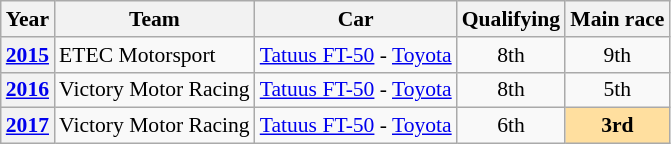<table class="wikitable" style="text-align:center; font-size:90%">
<tr>
<th>Year</th>
<th>Team</th>
<th>Car</th>
<th>Qualifying</th>
<th>Main race</th>
</tr>
<tr>
<th><a href='#'>2015</a></th>
<td align="left" nowrap> ETEC Motorsport</td>
<td align="left" nowrap><a href='#'>Tatuus FT-50</a> - <a href='#'>Toyota</a></td>
<td>8th</td>
<td>9th</td>
</tr>
<tr>
<th><a href='#'>2016</a></th>
<td align="left" nowrap> Victory Motor Racing</td>
<td align="left" nowrap><a href='#'>Tatuus FT-50</a> - <a href='#'>Toyota</a></td>
<td>8th</td>
<td>5th</td>
</tr>
<tr>
<th><a href='#'>2017</a></th>
<td align="left" nowrap> Victory Motor Racing</td>
<td align="left" nowrap><a href='#'>Tatuus FT-50</a> - <a href='#'>Toyota</a></td>
<td>6th</td>
<td style=background:#FFDF9F><strong>3rd</strong></td>
</tr>
</table>
